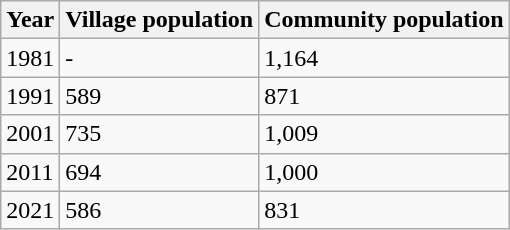<table class=wikitable>
<tr>
<th>Year</th>
<th>Village population</th>
<th>Community population</th>
</tr>
<tr>
<td>1981</td>
<td>-</td>
<td>1,164</td>
</tr>
<tr>
<td>1991</td>
<td>589</td>
<td>871</td>
</tr>
<tr>
<td>2001</td>
<td>735</td>
<td>1,009</td>
</tr>
<tr>
<td>2011</td>
<td>694</td>
<td>1,000</td>
</tr>
<tr>
<td>2021</td>
<td>586</td>
<td>831</td>
</tr>
</table>
